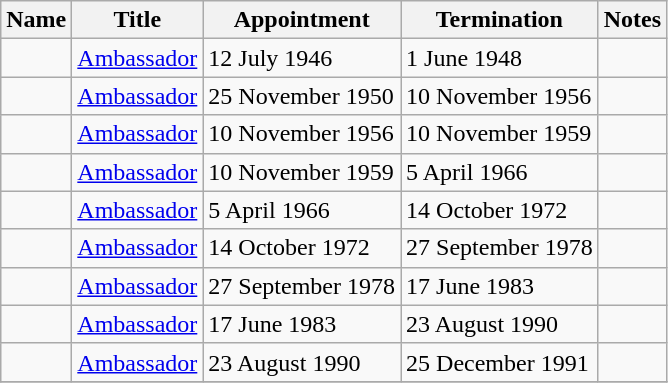<table class="wikitable">
<tr valign="middle">
<th>Name</th>
<th>Title</th>
<th>Appointment</th>
<th>Termination</th>
<th>Notes</th>
</tr>
<tr>
<td></td>
<td><a href='#'>Ambassador</a></td>
<td>12 July 1946</td>
<td>1 June 1948</td>
<td></td>
</tr>
<tr>
<td></td>
<td><a href='#'>Ambassador</a></td>
<td>25 November 1950</td>
<td>10 November 1956</td>
<td></td>
</tr>
<tr>
<td></td>
<td><a href='#'>Ambassador</a></td>
<td>10 November 1956</td>
<td>10 November 1959</td>
<td></td>
</tr>
<tr>
<td></td>
<td><a href='#'>Ambassador</a></td>
<td>10 November 1959</td>
<td>5 April 1966</td>
<td></td>
</tr>
<tr>
<td></td>
<td><a href='#'>Ambassador</a></td>
<td>5 April 1966</td>
<td>14 October 1972</td>
<td></td>
</tr>
<tr>
<td></td>
<td><a href='#'>Ambassador</a></td>
<td>14 October 1972</td>
<td>27 September 1978</td>
<td></td>
</tr>
<tr>
<td></td>
<td><a href='#'>Ambassador</a></td>
<td>27 September 1978</td>
<td>17 June 1983</td>
<td></td>
</tr>
<tr>
<td></td>
<td><a href='#'>Ambassador</a></td>
<td>17 June 1983</td>
<td>23 August 1990</td>
<td></td>
</tr>
<tr>
<td></td>
<td><a href='#'>Ambassador</a></td>
<td>23 August 1990</td>
<td>25 December 1991</td>
<td></td>
</tr>
<tr>
</tr>
</table>
